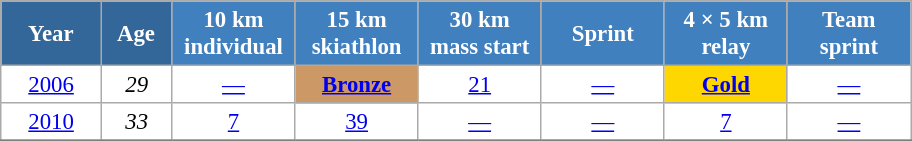<table class="wikitable" style="font-size:95%; text-align:center; border:grey solid 1px; border-collapse:collapse; background:#ffffff;">
<tr>
<th style="background-color:#369; color:white; width:60px;"> Year </th>
<th style="background-color:#369; color:white; width:40px;"> Age </th>
<th style="background-color:#4180be; color:white; width:75px;"> 10 km <br> individual </th>
<th style="background-color:#4180be; color:white; width:75px;"> 15 km <br> skiathlon </th>
<th style="background-color:#4180be; color:white; width:75px;"> 30 km <br> mass start </th>
<th style="background-color:#4180be; color:white; width:75px;"> Sprint </th>
<th style="background-color:#4180be; color:white; width:75px;"> 4 × 5 km <br> relay </th>
<th style="background-color:#4180be; color:white; width:75px;"> Team <br> sprint </th>
</tr>
<tr>
<td><a href='#'>2006</a></td>
<td><em>29</em></td>
<td><a href='#'>—</a></td>
<td bgcolor=cc9966><a href='#'><strong>Bronze</strong></a></td>
<td><a href='#'>21</a></td>
<td><a href='#'>—</a></td>
<td bgcolor=gold><a href='#'><strong>Gold</strong></a></td>
<td><a href='#'>—</a></td>
</tr>
<tr>
<td><a href='#'>2010</a></td>
<td><em>33</em></td>
<td><a href='#'>7</a></td>
<td><a href='#'>39</a></td>
<td><a href='#'>—</a></td>
<td><a href='#'>—</a></td>
<td><a href='#'>7</a></td>
<td><a href='#'>—</a></td>
</tr>
<tr>
</tr>
</table>
